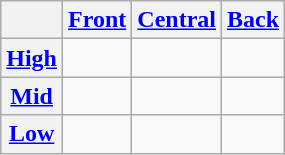<table class="wikitable" style="text-align:center;">
<tr>
<th></th>
<th><a href='#'>Front</a></th>
<th><a href='#'>Central</a></th>
<th><a href='#'>Back</a></th>
</tr>
<tr>
<th><a href='#'>High</a></th>
<td></td>
<td></td>
<td></td>
</tr>
<tr>
<th><a href='#'>Mid</a></th>
<td></td>
<td></td>
<td></td>
</tr>
<tr>
<th><a href='#'>Low</a></th>
<td></td>
<td></td>
<td></td>
</tr>
</table>
